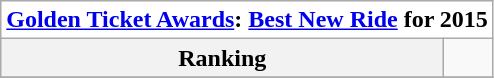<table class="wikitable">
<tr>
<th style="text-align:center; background:white;" colspan="500"><a href='#'>Golden Ticket Awards</a>: <a href='#'>Best New Ride</a> for 2015</th>
</tr>
<tr style="background:#white;">
<th style="text-align:center;">Ranking</th>
<td></td>
</tr>
<tr>
</tr>
</table>
